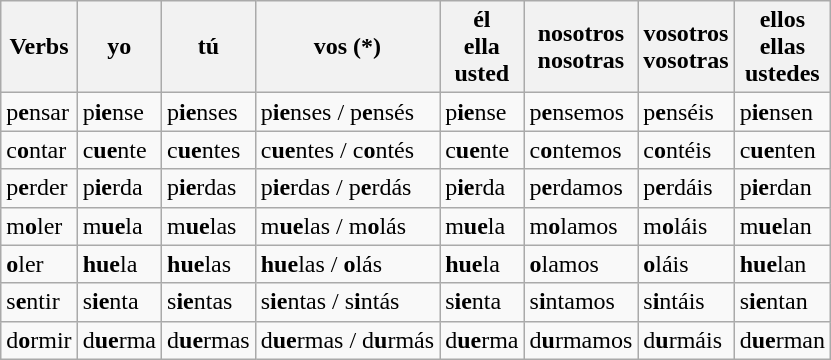<table class="wikitable">
<tr>
<th>Verbs</th>
<th>yo</th>
<th>tú</th>
<th>vos (*)</th>
<th>él <br> ella <br> usted</th>
<th>nosotros <br> nosotras</th>
<th>vosotros <br> vosotras</th>
<th>ellos <br> ellas <br> ustedes</th>
</tr>
<tr>
<td>p<strong>e</strong>nsar</td>
<td>p<strong>ie</strong>nse</td>
<td>p<strong>ie</strong>nses</td>
<td>p<strong>ie</strong>nses / p<strong>e</strong>nsés</td>
<td>p<strong>ie</strong>nse</td>
<td>p<strong>e</strong>nsemos</td>
<td>p<strong>e</strong>nséis</td>
<td>p<strong>ie</strong>nsen</td>
</tr>
<tr>
<td>c<strong>o</strong>ntar</td>
<td>c<strong>ue</strong>nte</td>
<td>c<strong>ue</strong>ntes</td>
<td>c<strong>ue</strong>ntes / c<strong>o</strong>ntés</td>
<td>c<strong>ue</strong>nte</td>
<td>c<strong>o</strong>ntemos</td>
<td>c<strong>o</strong>ntéis</td>
<td>c<strong>ue</strong>nten</td>
</tr>
<tr>
<td>p<strong>e</strong>rder</td>
<td>p<strong>ie</strong>rda</td>
<td>p<strong>ie</strong>rdas</td>
<td>p<strong>ie</strong>rdas / p<strong>e</strong>rdás</td>
<td>p<strong>ie</strong>rda</td>
<td>p<strong>e</strong>rdamos</td>
<td>p<strong>e</strong>rdáis</td>
<td>p<strong>ie</strong>rdan</td>
</tr>
<tr>
<td>m<strong>o</strong>ler</td>
<td>m<strong>ue</strong>la</td>
<td>m<strong>ue</strong>las</td>
<td>m<strong>ue</strong>las / m<strong>o</strong>lás</td>
<td>m<strong>ue</strong>la</td>
<td>m<strong>o</strong>lamos</td>
<td>m<strong>o</strong>láis</td>
<td>m<strong>ue</strong>lan</td>
</tr>
<tr>
<td><strong>o</strong>ler</td>
<td><strong>hue</strong>la</td>
<td><strong>hue</strong>las</td>
<td><strong>hue</strong>las / <strong>o</strong>lás</td>
<td><strong>hue</strong>la</td>
<td><strong>o</strong>lamos</td>
<td><strong>o</strong>láis</td>
<td><strong>hue</strong>lan</td>
</tr>
<tr>
<td>s<strong>e</strong>ntir</td>
<td>s<strong>ie</strong>nta</td>
<td>s<strong>ie</strong>ntas</td>
<td>s<strong>ie</strong>ntas / s<strong>i</strong>ntás</td>
<td>s<strong>ie</strong>nta</td>
<td>s<strong>i</strong>ntamos</td>
<td>s<strong>i</strong>ntáis</td>
<td>s<strong>ie</strong>ntan</td>
</tr>
<tr>
<td>d<strong>o</strong>rmir</td>
<td>d<strong>ue</strong>rma</td>
<td>d<strong>ue</strong>rmas</td>
<td>d<strong>ue</strong>rmas / d<strong>u</strong>rmás</td>
<td>d<strong>ue</strong>rma</td>
<td>d<strong>u</strong>rmamos</td>
<td>d<strong>u</strong>rmáis</td>
<td>d<strong>ue</strong>rman</td>
</tr>
</table>
